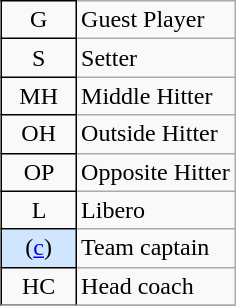<table class="wikitable" style="float:right; margin-left:1em;">
<tr>
<td style="border: 1px solid black;" align=center>  G  </td>
<td>Guest Player</td>
</tr>
<tr>
<td style="border: 1px solid black;" align=center>  S  </td>
<td>Setter</td>
</tr>
<tr>
<td style="border: 1px solid black;" align=center>  MH  </td>
<td>Middle Hitter</td>
</tr>
<tr>
<td style="border: 1px solid black;" align=center>  OH  </td>
<td>Outside Hitter</td>
</tr>
<tr>
<td style="border: 1px solid black;" align=center>  OP  </td>
<td>Opposite Hitter</td>
</tr>
<tr>
<td style="border: 1px solid black;" align=center>  L  </td>
<td>Libero</td>
</tr>
<tr>
<td style="background: #D0E6FF; border: 1px solid black" align=center> (<a href='#'>c</a>) </td>
<td>Team captain</td>
</tr>
<tr>
<td style="border: 1px solid black;" align=center>  HC  </td>
<td>Head coach</td>
</tr>
<tr>
</tr>
</table>
